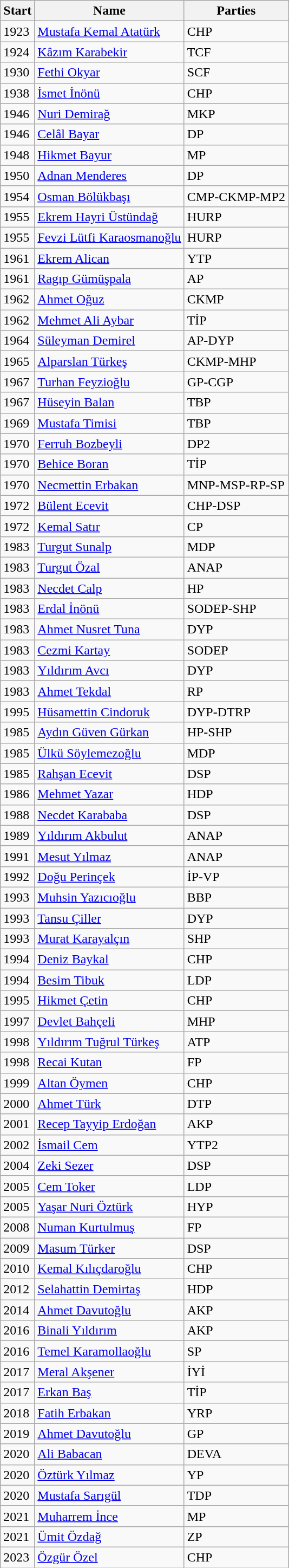<table class="sortable wikitable">
<tr>
<th>Start</th>
<th>Name</th>
<th>Parties</th>
</tr>
<tr>
<td>1923</td>
<td><a href='#'>Mustafa Kemal Atatürk</a></td>
<td>CHP</td>
</tr>
<tr>
<td>1924</td>
<td><a href='#'>Kâzım Karabekir</a></td>
<td>TCF</td>
</tr>
<tr>
<td>1930</td>
<td><a href='#'>Fethi Okyar</a></td>
<td>SCF</td>
</tr>
<tr>
<td>1938</td>
<td><a href='#'>İsmet İnönü</a></td>
<td>CHP</td>
</tr>
<tr>
<td>1946</td>
<td><a href='#'>Nuri Demirağ</a></td>
<td>MKP</td>
</tr>
<tr>
<td>1946</td>
<td><a href='#'>Celâl Bayar</a></td>
<td>DP</td>
</tr>
<tr>
<td>1948</td>
<td><a href='#'>Hikmet Bayur</a></td>
<td>MP</td>
</tr>
<tr>
<td>1950</td>
<td><a href='#'>Adnan Menderes</a></td>
<td>DP</td>
</tr>
<tr>
<td>1954</td>
<td><a href='#'>Osman Bölükbaşı</a></td>
<td>CMP-CKMP-MP2</td>
</tr>
<tr>
<td>1955</td>
<td><a href='#'>Ekrem Hayri Üstündağ</a></td>
<td>HURP</td>
</tr>
<tr>
<td>1955</td>
<td><a href='#'>Fevzi Lütfi Karaosmanoğlu</a></td>
<td>HURP</td>
</tr>
<tr>
<td>1961</td>
<td><a href='#'>Ekrem Alican</a></td>
<td>YTP</td>
</tr>
<tr>
<td>1961</td>
<td><a href='#'>Ragıp Gümüşpala</a></td>
<td>AP</td>
</tr>
<tr>
<td>1962</td>
<td><a href='#'>Ahmet Oğuz</a></td>
<td>CKMP</td>
</tr>
<tr>
<td>1962</td>
<td><a href='#'>Mehmet Ali Aybar</a></td>
<td>TİP</td>
</tr>
<tr>
<td>1964</td>
<td><a href='#'>Süleyman Demirel</a></td>
<td>AP-DYP</td>
</tr>
<tr>
<td>1965</td>
<td><a href='#'>Alparslan Türkeş</a></td>
<td>CKMP-MHP</td>
</tr>
<tr>
<td>1967</td>
<td><a href='#'>Turhan Feyzioğlu</a></td>
<td>GP-CGP</td>
</tr>
<tr>
<td>1967</td>
<td><a href='#'>Hüseyin Balan</a></td>
<td>TBP</td>
</tr>
<tr>
<td>1969</td>
<td><a href='#'>Mustafa Timisi</a></td>
<td>TBP</td>
</tr>
<tr>
<td>1970</td>
<td><a href='#'>Ferruh Bozbeyli</a></td>
<td>DP2</td>
</tr>
<tr>
<td>1970</td>
<td><a href='#'>Behice Boran</a></td>
<td>TİP</td>
</tr>
<tr>
<td>1970</td>
<td><a href='#'>Necmettin Erbakan</a></td>
<td>MNP-MSP-RP-SP</td>
</tr>
<tr>
<td>1972</td>
<td><a href='#'>Bülent Ecevit</a></td>
<td>CHP-DSP</td>
</tr>
<tr>
<td>1972</td>
<td><a href='#'>Kemal Satır</a></td>
<td>CP</td>
</tr>
<tr>
<td>1983</td>
<td><a href='#'>Turgut Sunalp</a></td>
<td>MDP</td>
</tr>
<tr>
<td>1983</td>
<td><a href='#'>Turgut Özal</a></td>
<td>ANAP</td>
</tr>
<tr>
<td>1983</td>
<td><a href='#'>Necdet Calp</a></td>
<td>HP</td>
</tr>
<tr>
<td>1983</td>
<td><a href='#'>Erdal İnönü</a></td>
<td>SODEP-SHP</td>
</tr>
<tr>
<td>1983</td>
<td><a href='#'>Ahmet Nusret Tuna</a></td>
<td>DYP</td>
</tr>
<tr>
<td>1983</td>
<td><a href='#'>Cezmi Kartay</a></td>
<td>SODEP</td>
</tr>
<tr>
<td>1983</td>
<td><a href='#'>Yıldırım Avcı</a></td>
<td>DYP</td>
</tr>
<tr>
<td>1983</td>
<td><a href='#'>Ahmet Tekdal</a></td>
<td>RP</td>
</tr>
<tr>
<td>1995</td>
<td><a href='#'>Hüsamettin Cindoruk</a></td>
<td>DYP-DTRP</td>
</tr>
<tr>
<td>1985</td>
<td><a href='#'>Aydın Güven Gürkan</a></td>
<td>HP-SHP</td>
</tr>
<tr>
<td>1985</td>
<td><a href='#'>Ülkü Söylemezoğlu</a></td>
<td>MDP</td>
</tr>
<tr>
<td>1985</td>
<td><a href='#'>Rahşan Ecevit</a></td>
<td>DSP</td>
</tr>
<tr>
<td>1986</td>
<td><a href='#'>Mehmet Yazar</a></td>
<td>HDP</td>
</tr>
<tr>
<td>1988</td>
<td><a href='#'>Necdet Karababa</a></td>
<td>DSP</td>
</tr>
<tr>
<td>1989</td>
<td><a href='#'>Yıldırım Akbulut</a></td>
<td>ANAP</td>
</tr>
<tr>
<td>1991</td>
<td><a href='#'>Mesut Yılmaz</a></td>
<td>ANAP</td>
</tr>
<tr>
<td>1992</td>
<td><a href='#'>Doğu Perinçek</a></td>
<td>İP-VP</td>
</tr>
<tr>
<td>1993</td>
<td><a href='#'>Muhsin Yazıcıoğlu</a></td>
<td>BBP</td>
</tr>
<tr>
<td>1993</td>
<td><a href='#'>Tansu Çiller</a></td>
<td>DYP</td>
</tr>
<tr>
<td>1993</td>
<td><a href='#'>Murat Karayalçın</a></td>
<td>SHP</td>
</tr>
<tr>
<td>1994</td>
<td><a href='#'>Deniz Baykal</a></td>
<td>CHP</td>
</tr>
<tr>
<td>1994</td>
<td><a href='#'>Besim Tibuk</a></td>
<td>LDP</td>
</tr>
<tr>
<td>1995</td>
<td><a href='#'>Hikmet Çetin</a></td>
<td>CHP</td>
</tr>
<tr>
<td>1997</td>
<td><a href='#'>Devlet Bahçeli</a></td>
<td>MHP</td>
</tr>
<tr>
<td>1998</td>
<td><a href='#'>Yıldırım Tuğrul Türkeş</a></td>
<td>ATP</td>
</tr>
<tr>
<td>1998</td>
<td><a href='#'>Recai Kutan</a></td>
<td>FP</td>
</tr>
<tr>
<td>1999</td>
<td><a href='#'>Altan Öymen</a></td>
<td>CHP</td>
</tr>
<tr>
<td>2000</td>
<td><a href='#'>Ahmet Türk</a></td>
<td>DTP</td>
</tr>
<tr>
<td>2001</td>
<td><a href='#'>Recep Tayyip Erdoğan</a></td>
<td>AKP</td>
</tr>
<tr>
<td>2002</td>
<td><a href='#'>İsmail Cem</a></td>
<td>YTP2</td>
</tr>
<tr>
<td>2004</td>
<td><a href='#'>Zeki Sezer</a></td>
<td>DSP</td>
</tr>
<tr>
<td>2005</td>
<td><a href='#'>Cem Toker</a></td>
<td>LDP</td>
</tr>
<tr>
<td>2005</td>
<td><a href='#'>Yaşar Nuri Öztürk</a></td>
<td>HYP</td>
</tr>
<tr>
<td>2008</td>
<td><a href='#'>Numan Kurtulmuş</a></td>
<td>FP</td>
</tr>
<tr>
<td>2009</td>
<td><a href='#'>Masum Türker</a></td>
<td>DSP</td>
</tr>
<tr>
<td>2010</td>
<td><a href='#'>Kemal Kılıçdaroğlu</a></td>
<td>CHP</td>
</tr>
<tr>
<td>2012</td>
<td><a href='#'>Selahattin Demirtaş</a></td>
<td>HDP</td>
</tr>
<tr>
<td>2014</td>
<td><a href='#'>Ahmet Davutoğlu</a></td>
<td>AKP</td>
</tr>
<tr>
<td>2016</td>
<td><a href='#'>Binali Yıldırım</a></td>
<td>AKP</td>
</tr>
<tr>
<td>2016</td>
<td><a href='#'>Temel Karamollaoğlu</a></td>
<td>SP</td>
</tr>
<tr>
<td>2017</td>
<td><a href='#'>Meral Akşener</a></td>
<td>İYİ</td>
</tr>
<tr>
<td>2017</td>
<td><a href='#'>Erkan Baş</a></td>
<td>TİP</td>
</tr>
<tr>
<td>2018</td>
<td><a href='#'>Fatih Erbakan</a></td>
<td>YRP</td>
</tr>
<tr>
<td>2019</td>
<td><a href='#'>Ahmet Davutoğlu</a></td>
<td>GP</td>
</tr>
<tr>
<td>2020</td>
<td><a href='#'>Ali Babacan</a></td>
<td>DEVA</td>
</tr>
<tr>
<td>2020</td>
<td><a href='#'>Öztürk Yılmaz</a></td>
<td>YP</td>
</tr>
<tr>
<td>2020</td>
<td><a href='#'>Mustafa Sarıgül</a></td>
<td>TDP</td>
</tr>
<tr>
<td>2021</td>
<td><a href='#'>Muharrem İnce</a></td>
<td>MP</td>
</tr>
<tr>
<td>2021</td>
<td><a href='#'>Ümit Özdağ</a></td>
<td>ZP</td>
</tr>
<tr>
<td>2023</td>
<td><a href='#'>Özgür Özel</a></td>
<td>CHP</td>
</tr>
</table>
